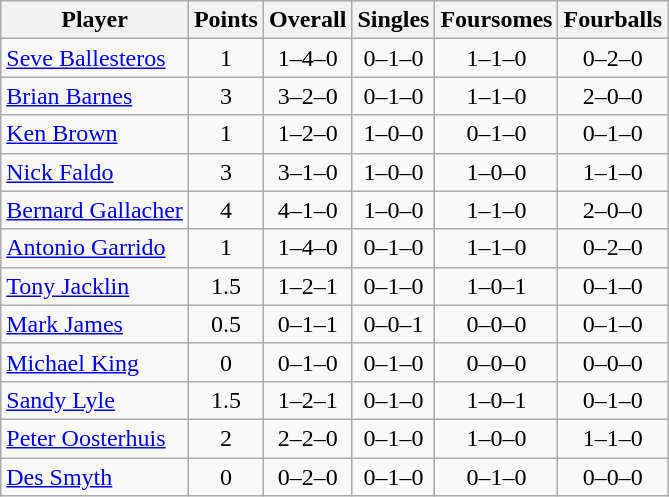<table class="wikitable sortable" style="text-align:center">
<tr>
<th>Player</th>
<th>Points</th>
<th>Overall</th>
<th>Singles</th>
<th>Foursomes</th>
<th>Fourballs</th>
</tr>
<tr>
<td align=left><a href='#'>Seve Ballesteros</a></td>
<td>1</td>
<td>1–4–0</td>
<td>0–1–0</td>
<td>1–1–0</td>
<td>0–2–0</td>
</tr>
<tr>
<td align=left><a href='#'>Brian Barnes</a></td>
<td>3</td>
<td>3–2–0</td>
<td>0–1–0</td>
<td>1–1–0</td>
<td>2–0–0</td>
</tr>
<tr>
<td align=left><a href='#'>Ken Brown</a></td>
<td>1</td>
<td>1–2–0</td>
<td>1–0–0</td>
<td>0–1–0</td>
<td>0–1–0</td>
</tr>
<tr>
<td align=left><a href='#'>Nick Faldo</a></td>
<td>3</td>
<td>3–1–0</td>
<td>1–0–0</td>
<td>1–0–0</td>
<td>1–1–0</td>
</tr>
<tr>
<td align=left><a href='#'>Bernard Gallacher</a></td>
<td>4</td>
<td>4–1–0</td>
<td>1–0–0</td>
<td>1–1–0</td>
<td>2–0–0</td>
</tr>
<tr>
<td align=left><a href='#'>Antonio Garrido</a></td>
<td>1</td>
<td>1–4–0</td>
<td>0–1–0</td>
<td>1–1–0</td>
<td>0–2–0</td>
</tr>
<tr>
<td align=left><a href='#'>Tony Jacklin</a></td>
<td>1.5</td>
<td>1–2–1</td>
<td>0–1–0</td>
<td>1–0–1</td>
<td>0–1–0</td>
</tr>
<tr>
<td align=left><a href='#'>Mark James</a></td>
<td>0.5</td>
<td>0–1–1</td>
<td>0–0–1</td>
<td>0–0–0</td>
<td>0–1–0</td>
</tr>
<tr>
<td align=left><a href='#'>Michael King</a></td>
<td>0</td>
<td>0–1–0</td>
<td>0–1–0</td>
<td>0–0–0</td>
<td>0–0–0</td>
</tr>
<tr>
<td align=left><a href='#'>Sandy Lyle</a></td>
<td>1.5</td>
<td>1–2–1</td>
<td>0–1–0</td>
<td>1–0–1</td>
<td>0–1–0</td>
</tr>
<tr>
<td align=left><a href='#'>Peter Oosterhuis</a></td>
<td>2</td>
<td>2–2–0</td>
<td>0–1–0</td>
<td>1–0–0</td>
<td>1–1–0</td>
</tr>
<tr>
<td align=left><a href='#'>Des Smyth</a></td>
<td>0</td>
<td>0–2–0</td>
<td>0–1–0</td>
<td>0–1–0</td>
<td>0–0–0</td>
</tr>
</table>
